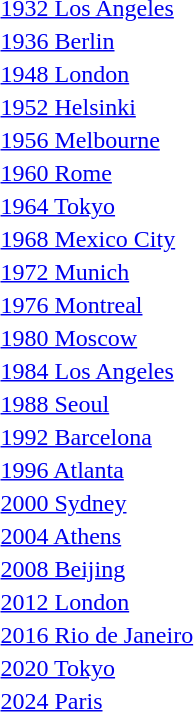<table>
<tr>
<td><a href='#'>1932 Los Angeles</a><br></td>
<td></td>
<td></td>
<td></td>
</tr>
<tr>
<td><a href='#'>1936 Berlin</a><br></td>
<td></td>
<td></td>
<td></td>
</tr>
<tr>
<td><a href='#'>1948 London</a><br></td>
<td></td>
<td></td>
<td></td>
</tr>
<tr>
<td><a href='#'>1952 Helsinki</a><br></td>
<td></td>
<td></td>
<td></td>
</tr>
<tr>
<td><a href='#'>1956 Melbourne</a><br></td>
<td></td>
<td></td>
<td></td>
</tr>
<tr>
<td><a href='#'>1960 Rome</a><br></td>
<td></td>
<td></td>
<td></td>
</tr>
<tr>
<td><a href='#'>1964 Tokyo</a><br></td>
<td></td>
<td></td>
<td></td>
</tr>
<tr>
<td><a href='#'>1968 Mexico City</a><br></td>
<td></td>
<td></td>
<td></td>
</tr>
<tr>
<td><a href='#'>1972 Munich</a><br></td>
<td></td>
<td></td>
<td></td>
</tr>
<tr>
<td><a href='#'>1976 Montreal</a><br></td>
<td></td>
<td></td>
<td></td>
</tr>
<tr>
<td><a href='#'>1980 Moscow</a><br></td>
<td></td>
<td></td>
<td></td>
</tr>
<tr>
<td><a href='#'>1984 Los Angeles</a><br></td>
<td></td>
<td></td>
<td></td>
</tr>
<tr>
<td><a href='#'>1988 Seoul</a><br></td>
<td></td>
<td></td>
<td></td>
</tr>
<tr>
<td><a href='#'>1992 Barcelona</a><br></td>
<td></td>
<td></td>
<td></td>
</tr>
<tr>
<td><a href='#'>1996 Atlanta</a><br></td>
<td></td>
<td></td>
<td></td>
</tr>
<tr>
<td><a href='#'>2000 Sydney</a><br></td>
<td></td>
<td></td>
<td></td>
</tr>
<tr>
<td><a href='#'>2004 Athens</a><br></td>
<td></td>
<td></td>
<td></td>
</tr>
<tr>
<td rowspan=2><a href='#'>2008 Beijing</a><br></td>
<td rowspan=2></td>
<td rowspan=2></td>
<td></td>
</tr>
<tr>
<td></td>
</tr>
<tr>
<td rowspan=2><a href='#'>2012 London</a><br></td>
<td rowspan=2></td>
<td rowspan=2></td>
<td></td>
</tr>
<tr>
<td></td>
</tr>
<tr>
<td rowspan=2><a href='#'>2016 Rio de Janeiro</a><br></td>
<td rowspan=2></td>
<td rowspan=2></td>
<td></td>
</tr>
<tr>
<td></td>
</tr>
<tr>
<td rowspan=2><a href='#'>2020 Tokyo</a><br></td>
<td rowspan=2></td>
<td rowspan=2></td>
<td></td>
</tr>
<tr>
<td></td>
</tr>
<tr>
<td rowspan=2><a href='#'>2024 Paris</a><br></td>
<td rowspan=2></td>
<td rowspan=2></td>
<td></td>
</tr>
<tr>
<td></td>
</tr>
</table>
